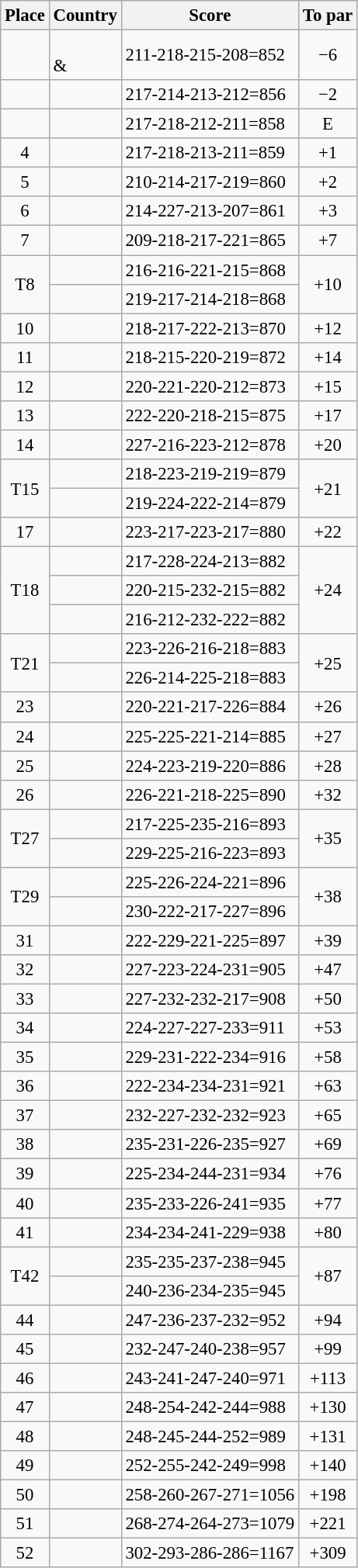<table class="wikitable" style="font-size:95%;">
<tr>
<th>Place</th>
<th>Country</th>
<th>Score</th>
<th>To par</th>
</tr>
<tr>
<td align=center></td>
<td><br>& </td>
<td>211-218-215-208=852</td>
<td align=center>−6</td>
</tr>
<tr>
<td align=center></td>
<td></td>
<td>217-214-213-212=856</td>
<td align=center>−2</td>
</tr>
<tr>
<td align=center></td>
<td></td>
<td>217-218-212-211=858</td>
<td align=center>E</td>
</tr>
<tr>
<td align=center>4</td>
<td></td>
<td>217-218-213-211=859</td>
<td align=center>+1</td>
</tr>
<tr>
<td align=center>5</td>
<td></td>
<td>210-214-217-219=860</td>
<td align=center>+2</td>
</tr>
<tr>
<td align=center>6</td>
<td></td>
<td>214-227-213-207=861</td>
<td align=center>+3</td>
</tr>
<tr>
<td align=center>7</td>
<td></td>
<td>209-218-217-221=865</td>
<td align=center>+7</td>
</tr>
<tr>
<td align=center rowspan=2>T8</td>
<td></td>
<td>216-216-221-215=868</td>
<td align=center rowspan=2>+10</td>
</tr>
<tr>
<td></td>
<td>219-217-214-218=868</td>
</tr>
<tr>
<td align=center>10</td>
<td></td>
<td>218-217-222-213=870</td>
<td align=center>+12</td>
</tr>
<tr>
<td align=center>11</td>
<td></td>
<td>218-215-220-219=872</td>
<td align=center>+14</td>
</tr>
<tr>
<td align=center>12</td>
<td></td>
<td>220-221-220-212=873</td>
<td align=center>+15</td>
</tr>
<tr>
<td align=center>13</td>
<td></td>
<td>222-220-218-215=875</td>
<td align=center>+17</td>
</tr>
<tr>
<td align=center>14</td>
<td></td>
<td>227-216-223-212=878</td>
<td align=center>+20</td>
</tr>
<tr>
<td align=center rowspan=2>T15</td>
<td></td>
<td>218-223-219-219=879</td>
<td align=center rowspan=2>+21</td>
</tr>
<tr>
<td></td>
<td>219-224-222-214=879</td>
</tr>
<tr>
<td align=center>17</td>
<td></td>
<td>223-217-223-217=880</td>
<td align=center>+22</td>
</tr>
<tr>
<td align=center rowspan=3>T18</td>
<td></td>
<td>217-228-224-213=882</td>
<td align=center rowspan=3>+24</td>
</tr>
<tr>
<td></td>
<td>220-215-232-215=882</td>
</tr>
<tr>
<td></td>
<td>216-212-232-222=882</td>
</tr>
<tr>
<td align=center rowspan=2>T21</td>
<td></td>
<td>223-226-216-218=883</td>
<td align=center rowspan=2>+25</td>
</tr>
<tr>
<td></td>
<td>226-214-225-218=883</td>
</tr>
<tr>
<td align=center>23</td>
<td></td>
<td>220-221-217-226=884</td>
<td align=center>+26</td>
</tr>
<tr>
<td align=center>24</td>
<td></td>
<td>225-225-221-214=885</td>
<td align=center>+27</td>
</tr>
<tr>
<td align=center>25</td>
<td></td>
<td>224-223-219-220=886</td>
<td align=center>+28</td>
</tr>
<tr>
<td align=center>26</td>
<td></td>
<td>226-221-218-225=890</td>
<td align=center>+32</td>
</tr>
<tr>
<td align=center rowspan=2>T27</td>
<td></td>
<td>217-225-235-216=893</td>
<td align=center rowspan=2>+35</td>
</tr>
<tr>
<td></td>
<td>229-225-216-223=893</td>
</tr>
<tr>
<td align=center rowspan=2>T29</td>
<td></td>
<td>225-226-224-221=896</td>
<td align=center rowspan=2>+38</td>
</tr>
<tr>
<td></td>
<td>230-222-217-227=896</td>
</tr>
<tr>
<td align=center>31</td>
<td></td>
<td>222-229-221-225=897</td>
<td align=center>+39</td>
</tr>
<tr>
<td align=center>32</td>
<td></td>
<td>227-223-224-231=905</td>
<td align=center>+47</td>
</tr>
<tr>
<td align=center>33</td>
<td></td>
<td>227-232-232-217=908</td>
<td align=center>+50</td>
</tr>
<tr>
<td align=center>34</td>
<td></td>
<td>224-227-227-233=911</td>
<td align=center>+53</td>
</tr>
<tr>
<td align=center>35</td>
<td></td>
<td>229-231-222-234=916</td>
<td align=center>+58</td>
</tr>
<tr>
<td align=center>36</td>
<td></td>
<td>222-234-234-231=921</td>
<td align=center>+63</td>
</tr>
<tr>
<td align=center>37</td>
<td></td>
<td>232-227-232-232=923</td>
<td align=center>+65</td>
</tr>
<tr>
<td align=center>38</td>
<td></td>
<td>235-231-226-235=927</td>
<td align=center>+69</td>
</tr>
<tr>
<td align=center>39</td>
<td></td>
<td>225-234-244-231=934</td>
<td align=center>+76</td>
</tr>
<tr>
<td align=center>40</td>
<td></td>
<td>235-233-226-241=935</td>
<td align=center>+77</td>
</tr>
<tr>
<td align=center>41</td>
<td></td>
<td>234-234-241-229=938</td>
<td align=center>+80</td>
</tr>
<tr>
<td align=center rowspan=2>T42</td>
<td></td>
<td>235-235-237-238=945</td>
<td align=center rowspan=2>+87</td>
</tr>
<tr>
<td></td>
<td>240-236-234-235=945</td>
</tr>
<tr>
<td align=center>44</td>
<td></td>
<td>247-236-237-232=952</td>
<td align=center>+94</td>
</tr>
<tr>
<td align=center>45</td>
<td></td>
<td>232-247-240-238=957</td>
<td align=center>+99</td>
</tr>
<tr>
<td align=center>46</td>
<td></td>
<td>243-241-247-240=971</td>
<td align=center>+113</td>
</tr>
<tr>
<td align=center>47</td>
<td></td>
<td>248-254-242-244=988</td>
<td align=center>+130</td>
</tr>
<tr>
<td align=center>48</td>
<td></td>
<td>248-245-244-252=989</td>
<td align=center>+131</td>
</tr>
<tr>
<td align=center>49</td>
<td></td>
<td>252-255-242-249=998</td>
<td align=center>+140</td>
</tr>
<tr>
<td align=center>50</td>
<td></td>
<td>258-260-267-271=1056</td>
<td align=center>+198</td>
</tr>
<tr>
<td align=center>51</td>
<td></td>
<td>268-274-264-273=1079</td>
<td align=center>+221</td>
</tr>
<tr>
<td align=center>52</td>
<td></td>
<td>302-293-286-286=1167</td>
<td align=center>+309</td>
</tr>
</table>
